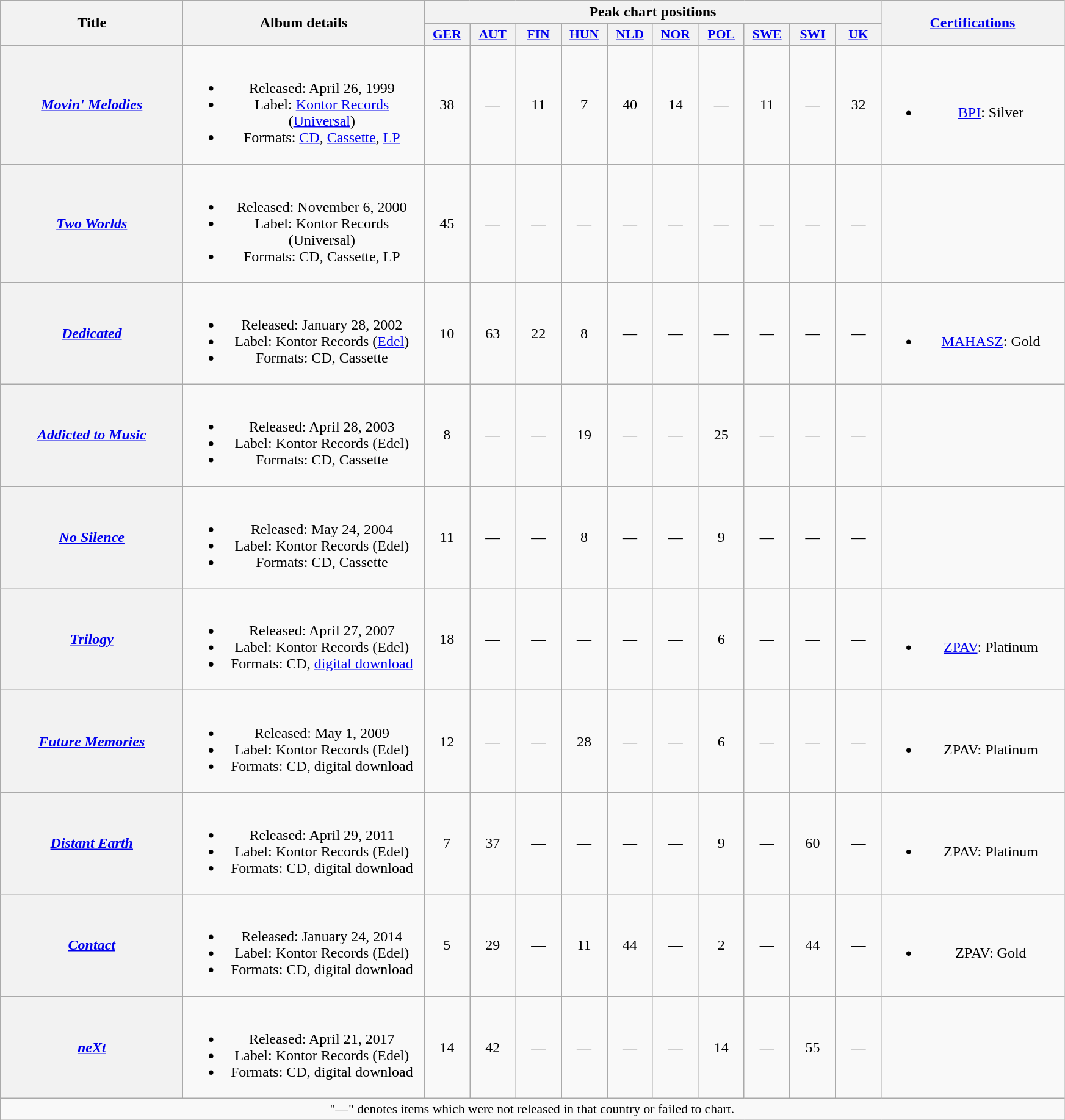<table class="wikitable plainrowheaders" style="text-align:center;">
<tr>
<th scope="col" rowspan="2" style="width:12em;">Title</th>
<th scope="col" rowspan="2" style="width:16em;">Album details</th>
<th scope="col" colspan="10">Peak chart positions</th>
<th scope="col" rowspan="2" style="width:12em;"><a href='#'>Certifications</a></th>
</tr>
<tr>
<th scope="col" style="width:3em;font-size:90%;"><a href='#'>GER</a><br></th>
<th scope="col" style="width:3em;font-size:90%;"><a href='#'>AUT</a><br></th>
<th scope="col" style="width:3em;font-size:90%;"><a href='#'>FIN</a><br></th>
<th scope="col" style="width:3em;font-size:90%;"><a href='#'>HUN</a><br></th>
<th scope="col" style="width:3em;font-size:90%;"><a href='#'>NLD</a><br></th>
<th scope="col" style="width:3em;font-size:90%;"><a href='#'>NOR</a><br></th>
<th scope="col" style="width:3em;font-size:90%;"><a href='#'>POL</a><br></th>
<th scope="col" style="width:3em;font-size:90%;"><a href='#'>SWE</a><br></th>
<th scope="col" style="width:3em;font-size:90%;"><a href='#'>SWI</a><br></th>
<th scope="col" style="width:3em;font-size:90%;"><a href='#'>UK</a><br></th>
</tr>
<tr>
<th scope="row"><em><a href='#'>Movin' Melodies</a></em></th>
<td><br><ul><li>Released: April 26, 1999</li><li>Label: <a href='#'>Kontor Records</a> (<a href='#'>Universal</a>)</li><li>Formats: <a href='#'>CD</a>, <a href='#'>Cassette</a>, <a href='#'>LP</a></li></ul></td>
<td>38</td>
<td>—</td>
<td>11</td>
<td>7</td>
<td>40</td>
<td>14</td>
<td>—</td>
<td>11</td>
<td>—</td>
<td>32</td>
<td><br><ul><li><a href='#'>BPI</a>: Silver</li></ul></td>
</tr>
<tr>
<th scope="row"><em><a href='#'>Two Worlds</a></em></th>
<td><br><ul><li>Released: November 6, 2000</li><li>Label: Kontor Records (Universal)</li><li>Formats: CD, Cassette, LP</li></ul></td>
<td>45</td>
<td>—</td>
<td>—</td>
<td>—</td>
<td>—</td>
<td>—</td>
<td>—</td>
<td>—</td>
<td>—</td>
<td>—</td>
<td></td>
</tr>
<tr>
<th scope="row"><em><a href='#'>Dedicated</a></em></th>
<td><br><ul><li>Released: January 28, 2002</li><li>Label: Kontor Records (<a href='#'>Edel</a>)</li><li>Formats: CD, Cassette</li></ul></td>
<td>10</td>
<td>63</td>
<td>22</td>
<td>8</td>
<td>—</td>
<td>—</td>
<td>—</td>
<td>—</td>
<td>—</td>
<td>—</td>
<td><br><ul><li><a href='#'>MAHASZ</a>: Gold</li></ul></td>
</tr>
<tr>
<th scope="row"><em><a href='#'>Addicted to Music</a></em></th>
<td><br><ul><li>Released: April 28, 2003</li><li>Label: Kontor Records (Edel)</li><li>Formats: CD, Cassette</li></ul></td>
<td>8</td>
<td>—</td>
<td>—</td>
<td>19</td>
<td>—</td>
<td>—</td>
<td>25</td>
<td>—</td>
<td>—</td>
<td>—</td>
<td></td>
</tr>
<tr>
<th scope="row"><em><a href='#'>No Silence</a></em></th>
<td><br><ul><li>Released: May 24, 2004</li><li>Label: Kontor Records (Edel)</li><li>Formats: CD, Cassette</li></ul></td>
<td>11</td>
<td>—</td>
<td>—</td>
<td>8</td>
<td>—</td>
<td>—</td>
<td>9</td>
<td>—</td>
<td>—</td>
<td>—</td>
<td></td>
</tr>
<tr>
<th scope="row"><em><a href='#'>Trilogy</a></em></th>
<td><br><ul><li>Released: April 27, 2007</li><li>Label: Kontor Records (Edel)</li><li>Formats: CD, <a href='#'>digital download</a></li></ul></td>
<td>18</td>
<td>—</td>
<td>—</td>
<td>—</td>
<td>—</td>
<td>—</td>
<td>6</td>
<td>—</td>
<td>—</td>
<td>—</td>
<td><br><ul><li><a href='#'>ZPAV</a>: Platinum</li></ul></td>
</tr>
<tr>
<th scope="row"><em><a href='#'>Future Memories</a></em></th>
<td><br><ul><li>Released: May 1, 2009</li><li>Label: Kontor Records (Edel)</li><li>Formats: CD, digital download</li></ul></td>
<td>12</td>
<td>—</td>
<td>—</td>
<td>28</td>
<td>—</td>
<td>—</td>
<td>6</td>
<td>—</td>
<td>—</td>
<td>—</td>
<td><br><ul><li>ZPAV: Platinum</li></ul></td>
</tr>
<tr>
<th scope="row"><em><a href='#'>Distant Earth</a></em></th>
<td><br><ul><li>Released: April 29, 2011</li><li>Label: Kontor Records (Edel)</li><li>Formats: CD, digital download</li></ul></td>
<td>7</td>
<td>37</td>
<td>—</td>
<td>—</td>
<td>—</td>
<td>—</td>
<td>9</td>
<td>—</td>
<td>60</td>
<td>—</td>
<td><br><ul><li>ZPAV: Platinum</li></ul></td>
</tr>
<tr>
<th scope="row"><em><a href='#'>Contact</a></em></th>
<td><br><ul><li>Released: January 24, 2014</li><li>Label: Kontor Records (Edel)</li><li>Formats: CD, digital download</li></ul></td>
<td>5</td>
<td>29</td>
<td>—</td>
<td>11</td>
<td>44</td>
<td>—</td>
<td>2</td>
<td>—</td>
<td>44</td>
<td>—</td>
<td><br><ul><li>ZPAV: Gold</li></ul></td>
</tr>
<tr>
<th scope="row"><em><a href='#'>neXt</a></em></th>
<td><br><ul><li>Released: April 21, 2017</li><li>Label: Kontor Records (Edel)</li><li>Formats: CD, digital download</li></ul></td>
<td>14</td>
<td>42</td>
<td>—</td>
<td>—</td>
<td>—</td>
<td>—</td>
<td>14</td>
<td>—</td>
<td>55</td>
<td>—</td>
<td></td>
</tr>
<tr>
<td colspan="14" style="text-align:center; font-size:90%;">"—" denotes items which were not released in that country or failed to chart.</td>
</tr>
</table>
